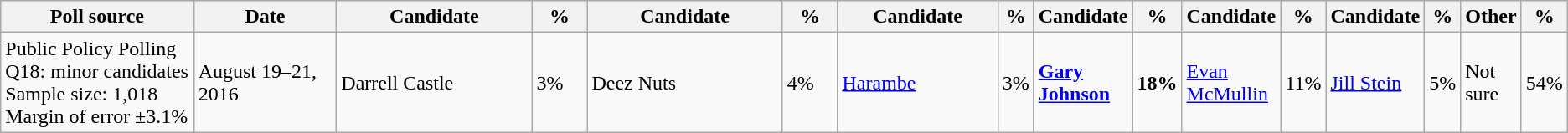<table class="wikitable">
<tr style="background:lightgrey;width:100%;">
<th style="width:20%;">Poll source</th>
<th style="width:15%;">Date</th>
<th style="width:20%;">Candidate</th>
<th style="width:5%;">%</th>
<th style="width:20%;">Candidate</th>
<th style="width:5%;">%</th>
<th style="width:20%;">Candidate</th>
<th style="width:5%;">%</th>
<th style="width:20%;">Candidate</th>
<th style="width:5%;">%</th>
<th style="width:20%;">Candidate</th>
<th style="width:5%;">%</th>
<th style="width:20%;">Candidate</th>
<th style="width:5%;">%</th>
<th style="width:20%;">Other</th>
<th style="width:5%;">%</th>
</tr>
<tr>
<td>Public Policy Polling Q18: minor candidates<br>Sample size: 1,018<br>Margin of error ±3.1%</td>
<td>August 19–21, 2016</td>
<td>Darrell Castle</td>
<td>3%</td>
<td>Deez Nuts</td>
<td>4%</td>
<td><a href='#'>Harambe</a></td>
<td>3%</td>
<td><strong><a href='#'>Gary Johnson</a></strong></td>
<td><strong>18%</strong></td>
<td><a href='#'>Evan McMullin</a></td>
<td>11%</td>
<td><a href='#'>Jill Stein</a></td>
<td>5%</td>
<td>Not sure</td>
<td>54%</td>
</tr>
</table>
